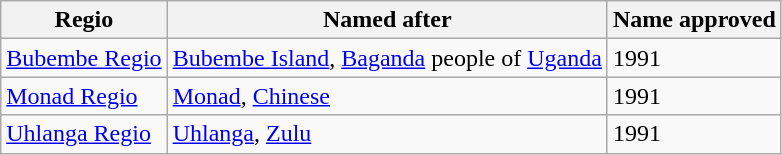<table class="wikitable">
<tr>
<th>Regio</th>
<th>Named after</th>
<th>Name approved<br></th>
</tr>
<tr>
<td><a href='#'>Bubembe Regio</a></td>
<td><a href='#'>Bubembe Island</a>, <a href='#'>Baganda</a> people of <a href='#'>Uganda</a></td>
<td>1991</td>
</tr>
<tr>
<td><a href='#'>Monad Regio</a></td>
<td><a href='#'>Monad</a>, <a href='#'>Chinese</a></td>
<td>1991</td>
</tr>
<tr>
<td><a href='#'>Uhlanga Regio</a></td>
<td><a href='#'>Uhlanga</a>, <a href='#'>Zulu</a></td>
<td>1991</td>
</tr>
</table>
